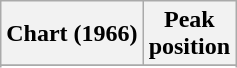<table class="wikitable sortable">
<tr>
<th align="left">Chart (1966)</th>
<th style="text-align:center;">Peak<br>position</th>
</tr>
<tr>
</tr>
<tr>
</tr>
</table>
